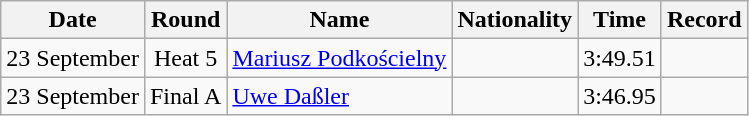<table class="wikitable" style="text-align:center">
<tr>
<th>Date</th>
<th>Round</th>
<th>Name</th>
<th>Nationality</th>
<th>Time</th>
<th>Record</th>
</tr>
<tr>
<td>23 September</td>
<td>Heat 5</td>
<td align="left"><a href='#'>Mariusz Podkościelny</a></td>
<td align="left"></td>
<td>3:49.51</td>
<td></td>
</tr>
<tr>
<td>23 September</td>
<td>Final A</td>
<td align="left"><a href='#'>Uwe Daßler</a></td>
<td align="left"></td>
<td>3:46.95</td>
<td></td>
</tr>
</table>
